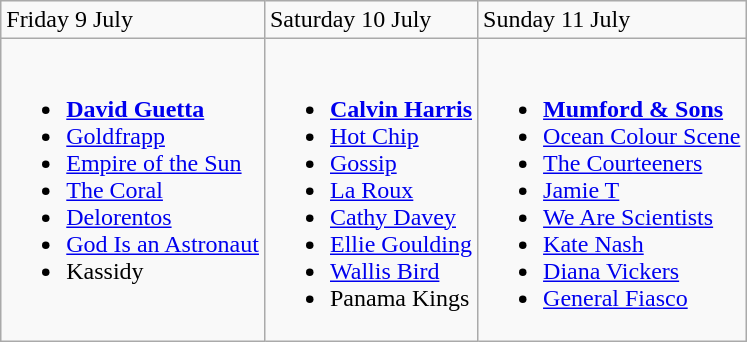<table class="wikitable">
<tr>
<td>Friday 9 July</td>
<td>Saturday 10 July</td>
<td>Sunday 11 July</td>
</tr>
<tr valign="top">
<td><br><ul><li><strong><a href='#'>David Guetta</a></strong></li><li><a href='#'>Goldfrapp</a></li><li><a href='#'>Empire of the Sun</a></li><li><a href='#'>The Coral</a></li><li><a href='#'>Delorentos</a></li><li><a href='#'>God Is an Astronaut</a></li><li>Kassidy</li></ul></td>
<td><br><ul><li><strong><a href='#'>Calvin Harris</a></strong></li><li><a href='#'>Hot Chip</a></li><li><a href='#'>Gossip</a></li><li><a href='#'>La Roux</a></li><li><a href='#'>Cathy Davey</a></li><li><a href='#'>Ellie Goulding</a></li><li><a href='#'>Wallis Bird</a></li><li>Panama Kings</li></ul></td>
<td><br><ul><li><strong><a href='#'>Mumford & Sons</a></strong></li><li><a href='#'>Ocean Colour Scene</a></li><li><a href='#'>The Courteeners</a></li><li><a href='#'>Jamie T</a></li><li><a href='#'>We Are Scientists</a></li><li><a href='#'>Kate Nash</a></li><li><a href='#'>Diana Vickers</a></li><li><a href='#'>General Fiasco</a></li></ul></td>
</tr>
</table>
